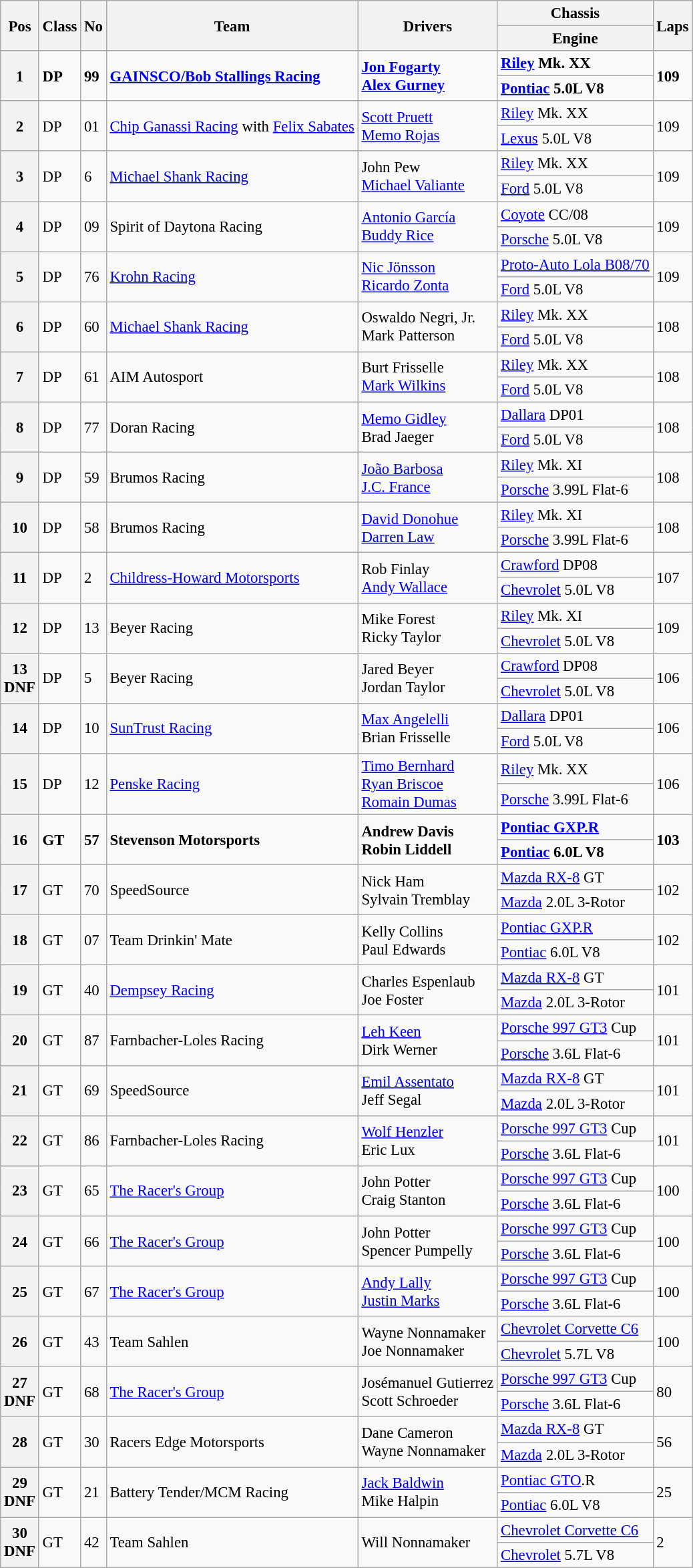<table class="wikitable" style="font-size: 95%;">
<tr>
<th rowspan=2>Pos</th>
<th rowspan=2>Class</th>
<th rowspan=2>No</th>
<th rowspan=2>Team</th>
<th rowspan=2>Drivers</th>
<th>Chassis</th>
<th rowspan=2>Laps</th>
</tr>
<tr>
<th>Engine</th>
</tr>
<tr style="font-weight:bold">
<th rowspan=2>1</th>
<td rowspan=2>DP</td>
<td rowspan=2>99</td>
<td rowspan=2><a href='#'>GAINSCO/Bob Stallings Racing</a></td>
<td rowspan=2> <a href='#'>Jon Fogarty</a><br> <a href='#'>Alex Gurney</a></td>
<td><a href='#'>Riley</a> Mk. XX</td>
<td rowspan=2>109</td>
</tr>
<tr style="font-weight:bold">
<td><a href='#'>Pontiac</a> 5.0L V8</td>
</tr>
<tr>
<th rowspan=2>2</th>
<td rowspan=2>DP</td>
<td rowspan=2>01</td>
<td rowspan=2><a href='#'>Chip Ganassi Racing</a> with <a href='#'>Felix Sabates</a></td>
<td rowspan=2> <a href='#'>Scott Pruett</a><br> <a href='#'>Memo Rojas</a></td>
<td><a href='#'>Riley</a> Mk. XX</td>
<td rowspan=2>109</td>
</tr>
<tr>
<td><a href='#'>Lexus</a> 5.0L V8</td>
</tr>
<tr>
<th rowspan=2>3</th>
<td rowspan=2>DP</td>
<td rowspan=2>6</td>
<td rowspan=2><a href='#'>Michael Shank Racing</a></td>
<td rowspan=2> John Pew<br> <a href='#'>Michael Valiante</a></td>
<td><a href='#'>Riley</a> Mk. XX</td>
<td rowspan=2>109</td>
</tr>
<tr>
<td><a href='#'>Ford</a> 5.0L V8</td>
</tr>
<tr>
<th rowspan=2>4</th>
<td rowspan=2>DP</td>
<td rowspan=2>09</td>
<td rowspan=2>Spirit of Daytona Racing</td>
<td rowspan=2> <a href='#'>Antonio García</a><br> <a href='#'>Buddy Rice</a></td>
<td><a href='#'>Coyote</a> CC/08</td>
<td rowspan=2>109</td>
</tr>
<tr>
<td><a href='#'>Porsche</a> 5.0L V8</td>
</tr>
<tr>
<th rowspan=2>5</th>
<td rowspan=2>DP</td>
<td rowspan=2>76</td>
<td rowspan=2><a href='#'>Krohn Racing</a></td>
<td rowspan=2> <a href='#'>Nic Jönsson</a><br> <a href='#'>Ricardo Zonta</a></td>
<td><a href='#'>Proto-Auto Lola B08/70</a></td>
<td rowspan=2>109</td>
</tr>
<tr>
<td><a href='#'>Ford</a> 5.0L V8</td>
</tr>
<tr>
<th rowspan=2>6</th>
<td rowspan=2>DP</td>
<td rowspan=2>60</td>
<td rowspan=2><a href='#'>Michael Shank Racing</a></td>
<td rowspan=2> Oswaldo Negri, Jr.<br> Mark Patterson</td>
<td><a href='#'>Riley</a> Mk. XX</td>
<td rowspan=2>108</td>
</tr>
<tr>
<td><a href='#'>Ford</a> 5.0L V8</td>
</tr>
<tr>
<th rowspan=2>7</th>
<td rowspan=2>DP</td>
<td rowspan=2>61</td>
<td rowspan=2>AIM Autosport</td>
<td rowspan=2> Burt Frisselle<br> <a href='#'>Mark Wilkins</a></td>
<td><a href='#'>Riley</a> Mk. XX</td>
<td rowspan=2>108</td>
</tr>
<tr>
<td><a href='#'>Ford</a> 5.0L V8</td>
</tr>
<tr>
<th rowspan=2>8</th>
<td rowspan=2>DP</td>
<td rowspan=2>77</td>
<td rowspan=2>Doran Racing</td>
<td rowspan=2> <a href='#'>Memo Gidley</a><br> Brad Jaeger</td>
<td><a href='#'>Dallara</a> DP01</td>
<td rowspan=2>108</td>
</tr>
<tr>
<td><a href='#'>Ford</a> 5.0L V8</td>
</tr>
<tr>
<th rowspan=2>9</th>
<td rowspan=2>DP</td>
<td rowspan=2>59</td>
<td rowspan=2>Brumos Racing</td>
<td rowspan=2> <a href='#'>João Barbosa</a><br> <a href='#'>J.C. France</a></td>
<td><a href='#'>Riley</a> Mk. XI</td>
<td rowspan=2>108</td>
</tr>
<tr>
<td><a href='#'>Porsche</a> 3.99L Flat-6</td>
</tr>
<tr>
<th rowspan=2>10</th>
<td rowspan=2>DP</td>
<td rowspan=2>58</td>
<td rowspan=2>Brumos Racing</td>
<td rowspan=2> <a href='#'>David Donohue</a><br> <a href='#'>Darren Law</a></td>
<td><a href='#'>Riley</a> Mk. XI</td>
<td rowspan=2>108</td>
</tr>
<tr>
<td><a href='#'>Porsche</a> 3.99L Flat-6</td>
</tr>
<tr>
<th rowspan=2>11</th>
<td rowspan=2>DP</td>
<td rowspan=2>2</td>
<td rowspan=2><a href='#'>Childress-Howard Motorsports</a></td>
<td rowspan=2> Rob Finlay<br> <a href='#'>Andy Wallace</a></td>
<td><a href='#'>Crawford</a> DP08</td>
<td rowspan=2>107</td>
</tr>
<tr>
<td><a href='#'>Chevrolet</a> 5.0L V8</td>
</tr>
<tr>
<th rowspan=2>12</th>
<td rowspan=2>DP</td>
<td rowspan=2>13</td>
<td rowspan=2>Beyer Racing</td>
<td rowspan=2> Mike Forest<br> Ricky Taylor</td>
<td><a href='#'>Riley</a> Mk. XI</td>
<td rowspan=2>109</td>
</tr>
<tr>
<td><a href='#'>Chevrolet</a> 5.0L V8</td>
</tr>
<tr>
<th rowspan=2>13<br>DNF</th>
<td rowspan=2>DP</td>
<td rowspan=2>5</td>
<td rowspan=2>Beyer Racing</td>
<td rowspan=2> Jared Beyer<br> Jordan Taylor</td>
<td><a href='#'>Crawford</a> DP08</td>
<td rowspan=2>106</td>
</tr>
<tr>
<td><a href='#'>Chevrolet</a> 5.0L V8</td>
</tr>
<tr>
<th rowspan=2>14</th>
<td rowspan=2>DP</td>
<td rowspan=2>10</td>
<td rowspan=2><a href='#'>SunTrust Racing</a></td>
<td rowspan=2> <a href='#'>Max Angelelli</a><br> Brian Frisselle</td>
<td><a href='#'>Dallara</a> DP01</td>
<td rowspan=2>106</td>
</tr>
<tr>
<td><a href='#'>Ford</a> 5.0L V8</td>
</tr>
<tr>
<th rowspan=2>15</th>
<td rowspan=2>DP</td>
<td rowspan=2>12</td>
<td rowspan=2><a href='#'>Penske Racing</a></td>
<td rowspan=2> <a href='#'>Timo Bernhard</a><br> <a href='#'>Ryan Briscoe</a><br> <a href='#'>Romain Dumas</a></td>
<td><a href='#'>Riley</a> Mk. XX</td>
<td rowspan=2>106</td>
</tr>
<tr>
<td><a href='#'>Porsche</a> 3.99L Flat-6</td>
</tr>
<tr style="font-weight:bold">
<th rowspan=2>16</th>
<td rowspan=2>GT</td>
<td rowspan=2>57</td>
<td rowspan=2>Stevenson Motorsports</td>
<td rowspan=2> Andrew Davis<br> Robin Liddell</td>
<td><a href='#'>Pontiac GXP.R</a></td>
<td rowspan=2>103</td>
</tr>
<tr style="font-weight:bold">
<td><a href='#'>Pontiac</a> 6.0L V8</td>
</tr>
<tr>
<th rowspan=2>17</th>
<td rowspan=2>GT</td>
<td rowspan=2>70</td>
<td rowspan=2>SpeedSource</td>
<td rowspan=2> Nick Ham<br> Sylvain Tremblay</td>
<td><a href='#'>Mazda RX-8</a> GT</td>
<td rowspan=2>102</td>
</tr>
<tr>
<td><a href='#'>Mazda</a> 2.0L 3-Rotor</td>
</tr>
<tr>
<th rowspan=2>18</th>
<td rowspan=2>GT</td>
<td rowspan=2>07</td>
<td rowspan=2>Team Drinkin' Mate</td>
<td rowspan=2> Kelly Collins<br> Paul Edwards</td>
<td><a href='#'>Pontiac GXP.R</a></td>
<td rowspan=2>102</td>
</tr>
<tr>
<td><a href='#'>Pontiac</a> 6.0L V8</td>
</tr>
<tr>
<th rowspan=2>19</th>
<td rowspan=2>GT</td>
<td rowspan=2>40</td>
<td rowspan=2><a href='#'>Dempsey Racing</a></td>
<td rowspan=2> Charles Espenlaub<br> Joe Foster</td>
<td><a href='#'>Mazda RX-8</a> GT</td>
<td rowspan=2>101</td>
</tr>
<tr>
<td><a href='#'>Mazda</a> 2.0L 3-Rotor</td>
</tr>
<tr>
<th rowspan=2>20</th>
<td rowspan=2>GT</td>
<td rowspan=2>87</td>
<td rowspan=2>Farnbacher-Loles Racing</td>
<td rowspan=2> <a href='#'>Leh Keen</a><br> Dirk Werner</td>
<td><a href='#'>Porsche 997 GT3</a> Cup</td>
<td rowspan=2>101</td>
</tr>
<tr>
<td><a href='#'>Porsche</a> 3.6L Flat-6</td>
</tr>
<tr>
<th rowspan=2>21</th>
<td rowspan=2>GT</td>
<td rowspan=2>69</td>
<td rowspan=2>SpeedSource</td>
<td rowspan=2> <a href='#'>Emil Assentato</a><br> Jeff Segal</td>
<td><a href='#'>Mazda RX-8</a> GT</td>
<td rowspan=2>101</td>
</tr>
<tr>
<td><a href='#'>Mazda</a> 2.0L 3-Rotor</td>
</tr>
<tr>
<th rowspan=2>22</th>
<td rowspan=2>GT</td>
<td rowspan=2>86</td>
<td rowspan=2>Farnbacher-Loles Racing</td>
<td rowspan=2> <a href='#'>Wolf Henzler</a><br> Eric Lux</td>
<td><a href='#'>Porsche 997 GT3</a> Cup</td>
<td rowspan=2>101</td>
</tr>
<tr>
<td><a href='#'>Porsche</a> 3.6L Flat-6</td>
</tr>
<tr>
<th rowspan=2>23</th>
<td rowspan=2>GT</td>
<td rowspan=2>65</td>
<td rowspan=2><a href='#'>The Racer's Group</a></td>
<td rowspan=2> John Potter<br> Craig Stanton</td>
<td><a href='#'>Porsche 997 GT3</a> Cup</td>
<td rowspan=2>100</td>
</tr>
<tr>
<td><a href='#'>Porsche</a> 3.6L Flat-6</td>
</tr>
<tr>
<th rowspan=2>24</th>
<td rowspan=2>GT</td>
<td rowspan=2>66</td>
<td rowspan=2><a href='#'>The Racer's Group</a></td>
<td rowspan=2> John Potter<br> Spencer Pumpelly</td>
<td><a href='#'>Porsche 997 GT3</a> Cup</td>
<td rowspan=2>100</td>
</tr>
<tr>
<td><a href='#'>Porsche</a> 3.6L Flat-6</td>
</tr>
<tr>
<th rowspan=2>25</th>
<td rowspan=2>GT</td>
<td rowspan=2>67</td>
<td rowspan=2><a href='#'>The Racer's Group</a></td>
<td rowspan=2> <a href='#'>Andy Lally</a><br> <a href='#'>Justin Marks</a></td>
<td><a href='#'>Porsche 997 GT3</a> Cup</td>
<td rowspan=2>100</td>
</tr>
<tr>
<td><a href='#'>Porsche</a> 3.6L Flat-6</td>
</tr>
<tr>
<th rowspan=2>26</th>
<td rowspan=2>GT</td>
<td rowspan=2>43</td>
<td rowspan=2>Team Sahlen</td>
<td rowspan=2> Wayne Nonnamaker<br> Joe Nonnamaker</td>
<td><a href='#'>Chevrolet Corvette C6</a></td>
<td rowspan=2>100</td>
</tr>
<tr>
<td><a href='#'>Chevrolet</a> 5.7L V8</td>
</tr>
<tr>
<th rowspan=2>27<br>DNF</th>
<td rowspan=2>GT</td>
<td rowspan=2>68</td>
<td rowspan=2><a href='#'>The Racer's Group</a></td>
<td rowspan=2> Josémanuel Gutierrez<br> Scott Schroeder</td>
<td><a href='#'>Porsche 997 GT3</a> Cup</td>
<td rowspan=2>80</td>
</tr>
<tr>
<td><a href='#'>Porsche</a> 3.6L Flat-6</td>
</tr>
<tr>
<th rowspan=2>28</th>
<td rowspan=2>GT</td>
<td rowspan=2>30</td>
<td rowspan=2>Racers Edge Motorsports</td>
<td rowspan=2> Dane Cameron<br> Wayne Nonnamaker</td>
<td><a href='#'>Mazda RX-8</a> GT</td>
<td rowspan=2>56</td>
</tr>
<tr>
<td><a href='#'>Mazda</a> 2.0L 3-Rotor</td>
</tr>
<tr>
<th rowspan=2>29<br>DNF</th>
<td rowspan=2>GT</td>
<td rowspan=2>21</td>
<td rowspan=2>Battery Tender/MCM Racing</td>
<td rowspan=2> <a href='#'>Jack Baldwin</a><br> Mike Halpin</td>
<td><a href='#'>Pontiac GTO</a>.R</td>
<td rowspan=2>25</td>
</tr>
<tr>
<td><a href='#'>Pontiac</a> 6.0L V8</td>
</tr>
<tr>
<th rowspan=2>30<br>DNF</th>
<td rowspan=2>GT</td>
<td rowspan=2>42</td>
<td rowspan=2>Team Sahlen</td>
<td rowspan=2> Will Nonnamaker</td>
<td><a href='#'>Chevrolet Corvette C6</a></td>
<td rowspan=2>2</td>
</tr>
<tr>
<td><a href='#'>Chevrolet</a> 5.7L V8</td>
</tr>
</table>
